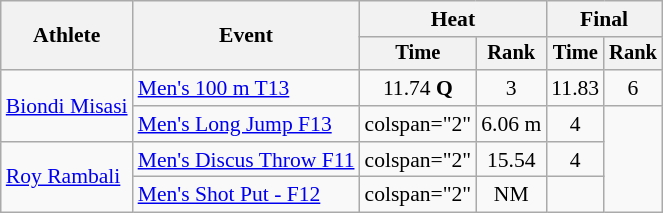<table class=wikitable style="font-size:90%">
<tr>
<th rowspan="2">Athlete</th>
<th rowspan="2">Event</th>
<th colspan="2">Heat</th>
<th colspan="2">Final</th>
</tr>
<tr style="font-size:95%">
<th>Time</th>
<th>Rank</th>
<th>Time</th>
<th>Rank</th>
</tr>
<tr align=center>
<td align=left rowspan="2"><a href='#'>Biondi Misasi</a></td>
<td align=left><a href='#'>Men's 100 m T13</a></td>
<td>11.74 <strong>Q</strong></td>
<td>3</td>
<td>11.83</td>
<td>6</td>
</tr>
<tr>
<td align=left><a href='#'>Men's Long Jump F13</a></td>
<td>colspan="2" </td>
<td>6.06 m</td>
<td align=center>4</td>
</tr>
<tr align=center>
<td align=left rowspan="2"><a href='#'>Roy Rambali</a></td>
<td align=left><a href='#'>Men's Discus Throw F11</a></td>
<td>colspan="2" </td>
<td>15.54</td>
<td>4</td>
</tr>
<tr align=center>
<td align=left><a href='#'>Men's Shot Put - F12</a></td>
<td>colspan="2" </td>
<td>NM</td>
<td></td>
</tr>
</table>
